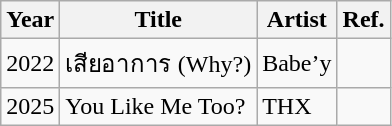<table class="wikitable">
<tr>
<th>Year</th>
<th>Title</th>
<th>Artist</th>
<th>Ref.</th>
</tr>
<tr>
<td>2022</td>
<td>เสียอาการ (Why?)</td>
<td>Babe’y</td>
<td></td>
</tr>
<tr>
<td>2025</td>
<td>You Like Me Too?</td>
<td>THX</td>
<td></td>
</tr>
</table>
